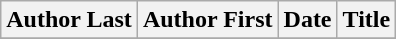<table class="wikitable sortable">
<tr>
<th>Author Last</th>
<th>Author First</th>
<th>Date</th>
<th>Title</th>
</tr>
<tr>
</tr>
</table>
